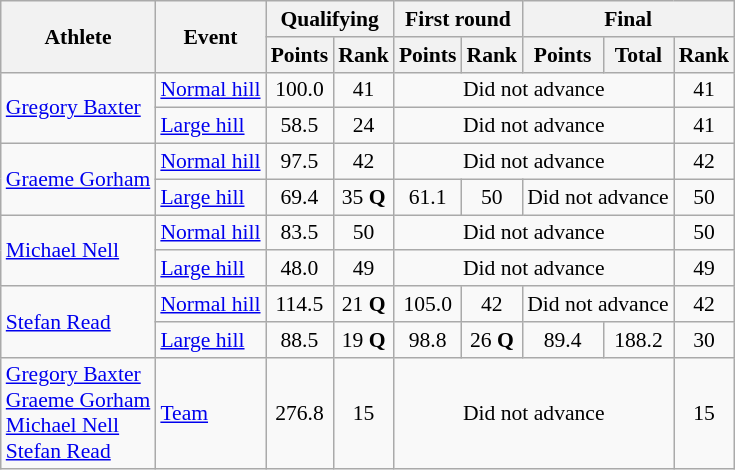<table class="wikitable" style="font-size:90%">
<tr>
<th rowspan="2">Athlete</th>
<th rowspan="2">Event</th>
<th colspan="2">Qualifying</th>
<th colspan="2">First round</th>
<th colspan="3">Final</th>
</tr>
<tr>
<th>Points</th>
<th>Rank</th>
<th>Points</th>
<th>Rank</th>
<th>Points</th>
<th>Total</th>
<th>Rank</th>
</tr>
<tr>
<td rowspan=2><a href='#'>Gregory Baxter</a></td>
<td><a href='#'>Normal hill</a></td>
<td style="text-align:center;">100.0</td>
<td style="text-align:center;">41</td>
<td colspan="4" style="text-align:center;">Did not advance</td>
<td style="text-align:center;">41</td>
</tr>
<tr>
<td><a href='#'>Large hill</a></td>
<td style="text-align:center;">58.5</td>
<td style="text-align:center;">24</td>
<td colspan="4" style="text-align:center;">Did not advance</td>
<td style="text-align:center;">41</td>
</tr>
<tr>
<td rowspan=2><a href='#'>Graeme Gorham</a></td>
<td><a href='#'>Normal hill</a></td>
<td style="text-align:center;">97.5</td>
<td style="text-align:center;">42</td>
<td colspan="4" style="text-align:center;">Did not advance</td>
<td style="text-align:center;">42</td>
</tr>
<tr>
<td><a href='#'>Large hill</a></td>
<td style="text-align:center;">69.4</td>
<td style="text-align:center;">35 <strong>Q</strong></td>
<td style="text-align:center;">61.1</td>
<td style="text-align:center;">50</td>
<td colspan="2" style="text-align:center;">Did not advance</td>
<td style="text-align:center;">50</td>
</tr>
<tr>
<td rowspan=2><a href='#'>Michael Nell</a></td>
<td><a href='#'>Normal hill</a></td>
<td style="text-align:center;">83.5</td>
<td style="text-align:center;">50</td>
<td colspan="4" style="text-align:center;">Did not advance</td>
<td style="text-align:center;">50</td>
</tr>
<tr>
<td><a href='#'>Large hill</a></td>
<td style="text-align:center;">48.0</td>
<td style="text-align:center;">49</td>
<td colspan="4" style="text-align:center;">Did not advance</td>
<td style="text-align:center;">49</td>
</tr>
<tr>
<td rowspan=2><a href='#'>Stefan Read</a></td>
<td><a href='#'>Normal hill</a></td>
<td style="text-align:center;">114.5</td>
<td style="text-align:center;">21 <strong>Q</strong></td>
<td style="text-align:center;">105.0</td>
<td style="text-align:center;">42</td>
<td colspan="2" style="text-align:center;">Did not advance</td>
<td style="text-align:center;">42</td>
</tr>
<tr>
<td><a href='#'>Large hill</a></td>
<td style="text-align:center;">88.5</td>
<td style="text-align:center;">19 <strong>Q</strong></td>
<td style="text-align:center;">98.8</td>
<td style="text-align:center;">26 <strong>Q</strong></td>
<td style="text-align:center;">89.4</td>
<td style="text-align:center;">188.2</td>
<td style="text-align:center;">30</td>
</tr>
<tr>
<td><a href='#'>Gregory Baxter</a><br><a href='#'>Graeme Gorham</a><br><a href='#'>Michael Nell</a><br><a href='#'>Stefan Read</a></td>
<td><a href='#'>Team</a></td>
<td style="text-align:center;">276.8</td>
<td style="text-align:center;">15</td>
<td colspan="4" style="text-align:center;">Did not advance</td>
<td style="text-align:center;">15</td>
</tr>
</table>
